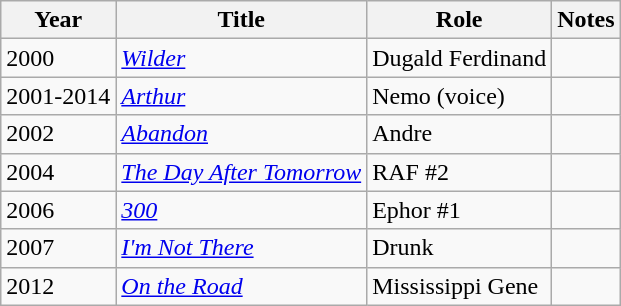<table class="wikitable">
<tr>
<th>Year</th>
<th>Title</th>
<th>Role</th>
<th>Notes</th>
</tr>
<tr>
<td>2000</td>
<td><em><a href='#'>Wilder</a></em></td>
<td>Dugald Ferdinand</td>
<td></td>
</tr>
<tr>
<td>2001-2014</td>
<td><em><a href='#'>Arthur</a></em></td>
<td>Nemo (voice)</td>
<td></td>
</tr>
<tr>
<td>2002</td>
<td><em><a href='#'>Abandon</a></em></td>
<td>Andre</td>
<td></td>
</tr>
<tr>
<td>2004</td>
<td><em><a href='#'>The Day After Tomorrow</a></em></td>
<td>RAF #2</td>
<td></td>
</tr>
<tr>
<td>2006</td>
<td><em><a href='#'>300</a></em></td>
<td>Ephor #1</td>
<td></td>
</tr>
<tr>
<td>2007</td>
<td><em><a href='#'>I'm Not There</a></em></td>
<td>Drunk</td>
<td></td>
</tr>
<tr>
<td>2012</td>
<td><em><a href='#'>On the Road</a></em></td>
<td>Mississippi Gene</td>
<td></td>
</tr>
</table>
